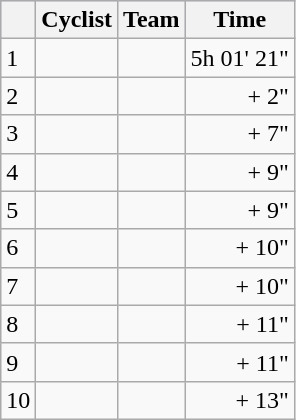<table class="wikitable">
<tr style="background:#ccccff;">
<th></th>
<th>Cyclist</th>
<th>Team</th>
<th>Time</th>
</tr>
<tr>
<td>1</td>
<td></td>
<td></td>
<td align="right">5h 01' 21"</td>
</tr>
<tr>
<td>2</td>
<td></td>
<td></td>
<td align="right">+ 2"</td>
</tr>
<tr>
<td>3</td>
<td></td>
<td></td>
<td align="right">+ 7"</td>
</tr>
<tr>
<td>4</td>
<td></td>
<td></td>
<td align="right">+ 9"</td>
</tr>
<tr>
<td>5</td>
<td></td>
<td></td>
<td align="right">+ 9"</td>
</tr>
<tr>
<td>6</td>
<td></td>
<td></td>
<td align="right">+ 10"</td>
</tr>
<tr>
<td>7</td>
<td></td>
<td></td>
<td align="right">+ 10"</td>
</tr>
<tr>
<td>8</td>
<td></td>
<td></td>
<td align="right">+ 11"</td>
</tr>
<tr>
<td>9</td>
<td></td>
<td></td>
<td align="right">+ 11"</td>
</tr>
<tr>
<td>10</td>
<td></td>
<td></td>
<td align="right">+ 13"</td>
</tr>
</table>
